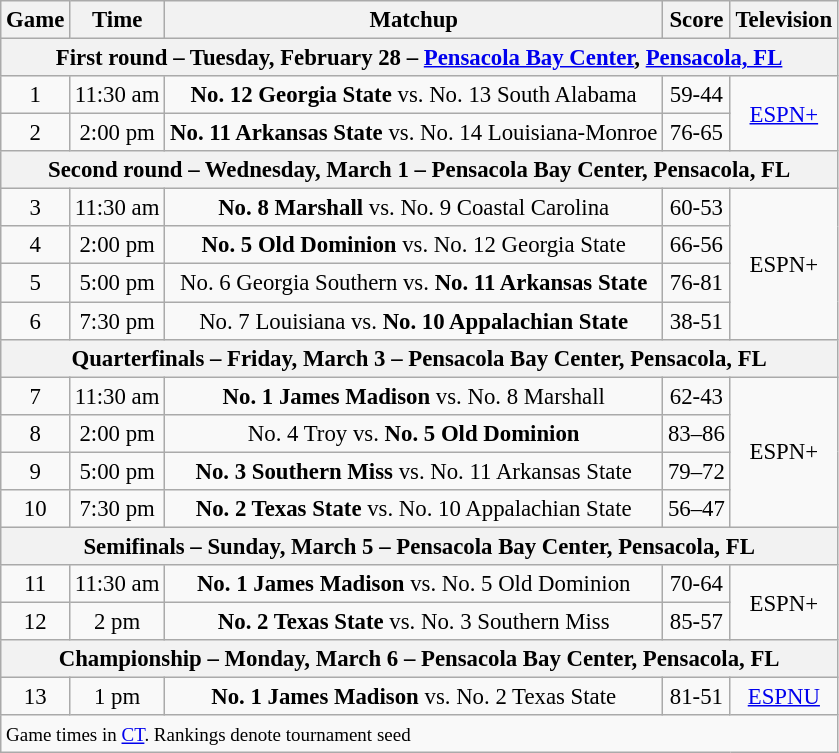<table class="wikitable" style="font-size: 95%;text-align:center">
<tr>
<th>Game</th>
<th>Time </th>
<th>Matchup</th>
<th>Score</th>
<th>Television</th>
</tr>
<tr>
<th colspan="5">First round – Tuesday, February 28 – <a href='#'>Pensacola Bay Center</a>, <a href='#'>Pensacola, FL</a></th>
</tr>
<tr>
<td>1</td>
<td>11:30 am</td>
<td><strong>No. 12 Georgia State</strong>  vs. No. 13 South Alabama</td>
<td>59-44</td>
<td rowspan="2"><a href='#'>ESPN+</a></td>
</tr>
<tr>
<td>2</td>
<td>2:00 pm</td>
<td><strong>No. 11 Arkansas State</strong> vs. No. 14 Louisiana-Monroe</td>
<td>76-65</td>
</tr>
<tr>
<th colspan="5">Second round – Wednesday, March 1 – Pensacola Bay Center, Pensacola, FL</th>
</tr>
<tr>
<td>3</td>
<td>11:30 am</td>
<td><strong>No. 8 Marshall</strong>  vs. No. 9 Coastal Carolina</td>
<td>60-53</td>
<td rowspan="4">ESPN+</td>
</tr>
<tr>
<td>4</td>
<td>2:00 pm</td>
<td><strong>No. 5 Old Dominion</strong> vs. No. 12 Georgia State</td>
<td>66-56</td>
</tr>
<tr>
<td>5</td>
<td>5:00 pm</td>
<td>No. 6 Georgia Southern vs. <strong>No. 11 Arkansas State</strong></td>
<td>76-81</td>
</tr>
<tr>
<td>6</td>
<td>7:30 pm</td>
<td>No. 7 Louisiana vs. <strong>No. 10 Appalachian State</strong></td>
<td>38-51</td>
</tr>
<tr>
<th colspan="5">Quarterfinals – Friday, March 3 – Pensacola Bay Center, Pensacola, FL</th>
</tr>
<tr>
<td>7</td>
<td>11:30 am</td>
<td><strong>No. 1 James Madison</strong> vs. No. 8 Marshall</td>
<td>62-43</td>
<td rowspan="4">ESPN+</td>
</tr>
<tr>
<td>8</td>
<td>2:00 pm</td>
<td>No. 4 Troy vs. <strong>No. 5 Old Dominion</strong></td>
<td>83–86</td>
</tr>
<tr>
<td>9</td>
<td>5:00 pm</td>
<td><strong>No. 3 Southern Miss</strong> vs. No. 11 Arkansas State</td>
<td>79–72</td>
</tr>
<tr>
<td>10</td>
<td>7:30 pm</td>
<td><strong>No. 2 Texas State</strong> vs. No. 10 Appalachian State</td>
<td>56–47</td>
</tr>
<tr>
<th colspan="5">Semifinals – Sunday, March 5 – Pensacola Bay Center, Pensacola, FL</th>
</tr>
<tr>
<td>11</td>
<td>11:30 am</td>
<td><strong>No. 1 James Madison</strong> vs. No. 5 Old Dominion</td>
<td>70-64</td>
<td rowspan="2">ESPN+</td>
</tr>
<tr>
<td>12</td>
<td>2 pm</td>
<td><strong>No. 2 Texas State</strong> vs. No. 3 Southern Miss</td>
<td>85-57</td>
</tr>
<tr>
<th colspan="5">Championship – Monday, March 6 – Pensacola Bay Center, Pensacola, FL</th>
</tr>
<tr>
<td>13</td>
<td>1 pm</td>
<td><strong>No. 1 James Madison</strong> vs. No. 2 Texas State</td>
<td>81-51</td>
<td><a href='#'>ESPNU</a></td>
</tr>
<tr>
<td colspan="5" align="left"><small>Game times in <a href='#'>CT</a>. Rankings denote tournament seed</small></td>
</tr>
</table>
